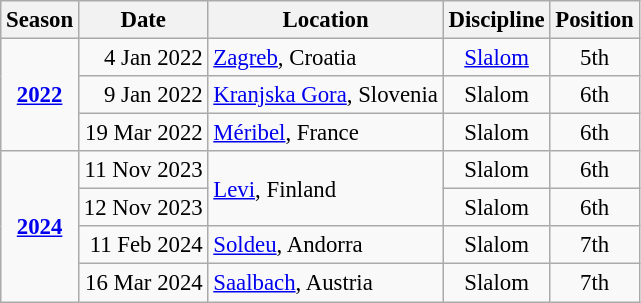<table class="wikitable" style="text-align:center; font-size:95%;">
<tr>
<th>Season</th>
<th>Date</th>
<th>Location</th>
<th>Discipline</th>
<th>Position</th>
</tr>
<tr>
<td rowspan=3><strong><a href='#'>2022</a></strong></td>
<td align=right>4 Jan 2022</td>
<td align=left> <a href='#'>Zagreb</a>, Croatia</td>
<td><a href='#'>Slalom</a></td>
<td>5th</td>
</tr>
<tr>
<td align=right>9 Jan 2022</td>
<td align=left> <a href='#'>Kranjska Gora</a>, Slovenia</td>
<td>Slalom</td>
<td>6th</td>
</tr>
<tr>
<td align=right>19 Mar 2022</td>
<td align=left> <a href='#'>Méribel</a>, France</td>
<td>Slalom</td>
<td>6th</td>
</tr>
<tr>
<td rowspan=4><strong><a href='#'>2024</a></strong></td>
<td align=right>11 Nov 2023</td>
<td align=left rowspan=2> <a href='#'>Levi</a>, Finland</td>
<td>Slalom</td>
<td>6th</td>
</tr>
<tr>
<td align=right>12 Nov 2023</td>
<td>Slalom</td>
<td>6th</td>
</tr>
<tr>
<td align=right>11 Feb 2024</td>
<td align=left> <a href='#'>Soldeu</a>, Andorra</td>
<td>Slalom</td>
<td>7th</td>
</tr>
<tr>
<td align=right>16 Mar 2024</td>
<td align=left> <a href='#'>Saalbach</a>, Austria</td>
<td>Slalom</td>
<td>7th</td>
</tr>
</table>
